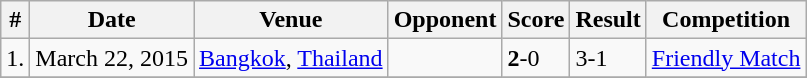<table class="wikitable">
<tr>
<th>#</th>
<th>Date</th>
<th>Venue</th>
<th>Opponent</th>
<th>Score</th>
<th>Result</th>
<th>Competition</th>
</tr>
<tr>
<td>1.</td>
<td>March 22, 2015</td>
<td><a href='#'>Bangkok</a>, <a href='#'>Thailand</a></td>
<td></td>
<td><strong>2</strong>-0</td>
<td>3-1</td>
<td><a href='#'>Friendly Match</a></td>
</tr>
<tr>
</tr>
</table>
